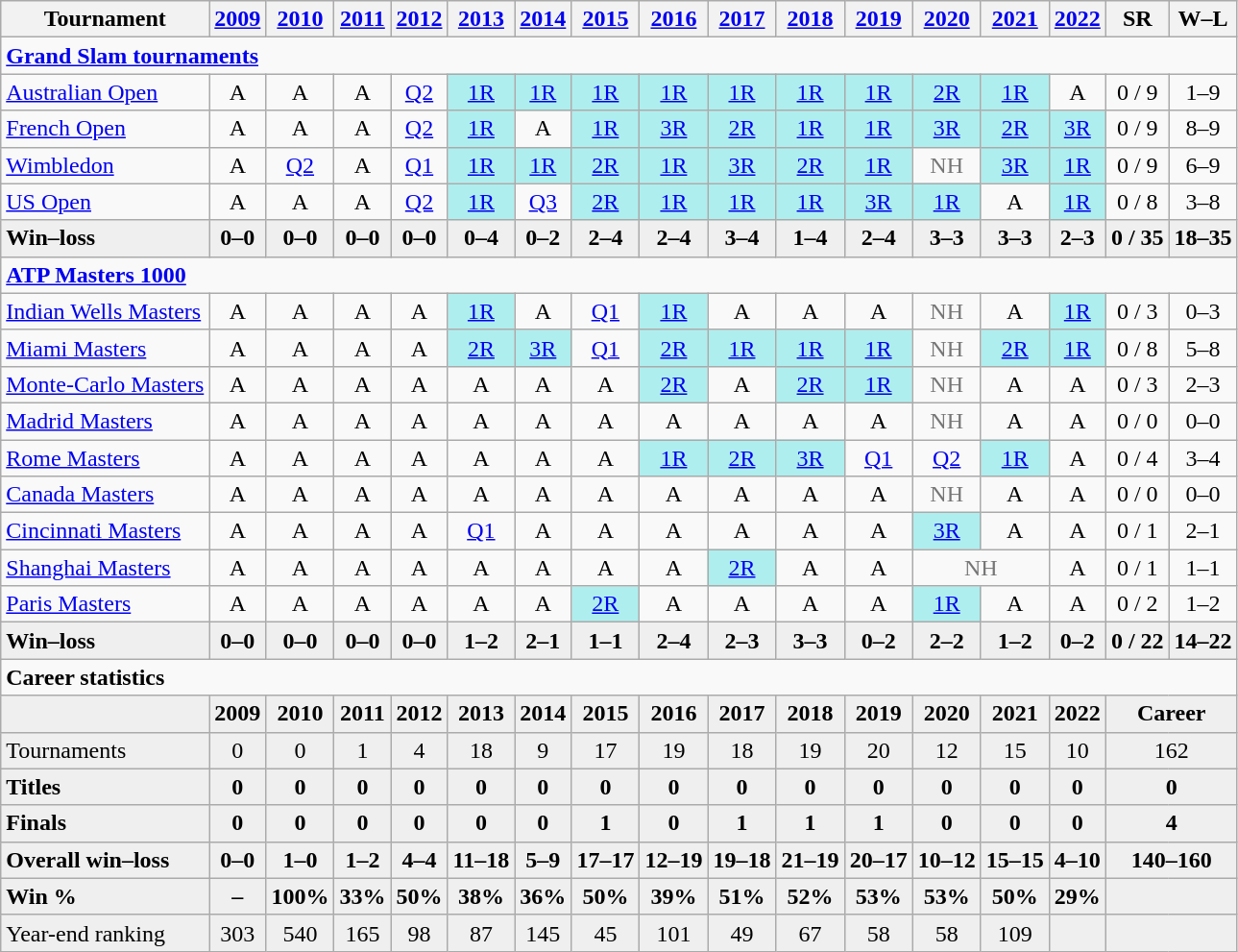<table class=wikitable style=text-align:center>
<tr>
<th>Tournament</th>
<th><a href='#'>2009</a></th>
<th><a href='#'>2010</a></th>
<th><a href='#'>2011</a></th>
<th><a href='#'>2012</a></th>
<th><a href='#'>2013</a></th>
<th><a href='#'>2014</a></th>
<th><a href='#'>2015</a></th>
<th><a href='#'>2016</a></th>
<th><a href='#'>2017</a></th>
<th><a href='#'>2018</a></th>
<th><a href='#'>2019</a></th>
<th><a href='#'>2020</a></th>
<th><a href='#'>2021</a></th>
<th><a href='#'>2022</a></th>
<th>SR</th>
<th>W–L</th>
</tr>
<tr>
<td colspan="17" align="left"><strong><a href='#'>Grand Slam tournaments</a></strong></td>
</tr>
<tr>
<td align=left><a href='#'>Australian Open</a></td>
<td>A</td>
<td>A</td>
<td>A</td>
<td><a href='#'>Q2</a></td>
<td bgcolor=afeeee><a href='#'>1R</a></td>
<td bgcolor=afeeee><a href='#'>1R</a></td>
<td bgcolor=afeeee><a href='#'>1R</a></td>
<td bgcolor=afeeee><a href='#'>1R</a></td>
<td bgcolor=afeeee><a href='#'>1R</a></td>
<td bgcolor=afeeee><a href='#'>1R</a></td>
<td bgcolor=afeeee><a href='#'>1R</a></td>
<td bgcolor=afeeee><a href='#'>2R</a></td>
<td bgcolor=afeeee><a href='#'>1R</a></td>
<td>A</td>
<td>0 / 9</td>
<td>1–9</td>
</tr>
<tr>
<td align=left><a href='#'>French Open</a></td>
<td>A</td>
<td>A</td>
<td>A</td>
<td><a href='#'>Q2</a></td>
<td bgcolor=afeeee><a href='#'>1R</a></td>
<td>A</td>
<td bgcolor=afeeee><a href='#'>1R</a></td>
<td bgcolor=afeeee><a href='#'>3R</a></td>
<td bgcolor=afeeee><a href='#'>2R</a></td>
<td bgcolor=afeeee><a href='#'>1R</a></td>
<td bgcolor=afeeee><a href='#'>1R</a></td>
<td bgcolor=afeeee><a href='#'>3R</a></td>
<td bgcolor=afeeee><a href='#'>2R</a></td>
<td bgcolor=afeeee><a href='#'>3R</a></td>
<td>0 / 9</td>
<td>8–9</td>
</tr>
<tr>
<td align=left><a href='#'>Wimbledon</a></td>
<td>A</td>
<td><a href='#'>Q2</a></td>
<td>A</td>
<td><a href='#'>Q1</a></td>
<td bgcolor=afeeee><a href='#'>1R</a></td>
<td bgcolor=afeeee><a href='#'>1R</a></td>
<td bgcolor=afeeee><a href='#'>2R</a></td>
<td bgcolor=afeeee><a href='#'>1R</a></td>
<td bgcolor=afeeee><a href='#'>3R</a></td>
<td bgcolor=afeeee><a href='#'>2R</a></td>
<td bgcolor=afeeee><a href='#'>1R</a></td>
<td style=color:#767676>NH</td>
<td bgcolor=afeeee><a href='#'>3R</a></td>
<td bgcolor=afeeee><a href='#'>1R</a></td>
<td>0 / 9</td>
<td>6–9</td>
</tr>
<tr>
<td align=left><a href='#'>US Open</a></td>
<td>A</td>
<td>A</td>
<td>A</td>
<td><a href='#'>Q2</a></td>
<td bgcolor=afeeee><a href='#'>1R</a></td>
<td><a href='#'>Q3</a></td>
<td bgcolor=afeeee><a href='#'>2R</a></td>
<td bgcolor=afeeee><a href='#'>1R</a></td>
<td bgcolor=afeeee><a href='#'>1R</a></td>
<td bgcolor=afeeee><a href='#'>1R</a></td>
<td bgcolor=afeeee><a href='#'>3R</a></td>
<td bgcolor=afeeee><a href='#'>1R</a></td>
<td>A</td>
<td bgcolor=afeeee><a href='#'>1R</a></td>
<td>0 / 8</td>
<td>3–8</td>
</tr>
<tr style=background:#efefef;font-weight:bold>
<td style="text-align:left">Win–loss</td>
<td>0–0</td>
<td>0–0</td>
<td>0–0</td>
<td>0–0</td>
<td>0–4</td>
<td>0–2</td>
<td>2–4</td>
<td>2–4</td>
<td>3–4</td>
<td>1–4</td>
<td>2–4</td>
<td>3–3</td>
<td>3–3</td>
<td>2–3</td>
<td>0 / 35</td>
<td>18–35</td>
</tr>
<tr>
<td colspan="17" align="left"><strong><a href='#'>ATP Masters 1000</a></strong></td>
</tr>
<tr>
<td align=left><a href='#'>Indian Wells Masters</a></td>
<td>A</td>
<td>A</td>
<td>A</td>
<td>A</td>
<td bgcolor=afeeee><a href='#'>1R</a></td>
<td>A</td>
<td><a href='#'>Q1</a></td>
<td bgcolor=afeeee><a href='#'>1R</a></td>
<td>A</td>
<td>A</td>
<td>A</td>
<td style="color:#767676">NH</td>
<td>A</td>
<td bgcolor=afeeee><a href='#'>1R</a></td>
<td>0 / 3</td>
<td>0–3</td>
</tr>
<tr>
<td align=left><a href='#'>Miami Masters</a></td>
<td>A</td>
<td>A</td>
<td>A</td>
<td>A</td>
<td bgcolor=afeeee><a href='#'>2R</a></td>
<td bgcolor=afeeee><a href='#'>3R</a></td>
<td><a href='#'>Q1</a></td>
<td bgcolor=afeeee><a href='#'>2R</a></td>
<td bgcolor=afeeee><a href='#'>1R</a></td>
<td bgcolor=afeeee><a href='#'>1R</a></td>
<td bgcolor=afeeee><a href='#'>1R</a></td>
<td style=color:#767676>NH</td>
<td bgcolor=afeeee><a href='#'>2R</a></td>
<td bgcolor=afeeee><a href='#'>1R</a></td>
<td>0 / 8</td>
<td>5–8</td>
</tr>
<tr>
<td align=left><a href='#'>Monte-Carlo Masters</a></td>
<td>A</td>
<td>A</td>
<td>A</td>
<td>A</td>
<td>A</td>
<td>A</td>
<td>A</td>
<td bgcolor=afeeee><a href='#'>2R</a></td>
<td>A</td>
<td bgcolor=afeeee><a href='#'>2R</a></td>
<td bgcolor=afeeee><a href='#'>1R</a></td>
<td style=color:#767676>NH</td>
<td>A</td>
<td>A</td>
<td>0 / 3</td>
<td>2–3</td>
</tr>
<tr>
<td align=left><a href='#'>Madrid Masters</a></td>
<td>A</td>
<td>A</td>
<td>A</td>
<td>A</td>
<td>A</td>
<td>A</td>
<td>A</td>
<td>A</td>
<td>A</td>
<td>A</td>
<td>A</td>
<td style=color:#767676>NH</td>
<td>A</td>
<td>A</td>
<td>0 / 0</td>
<td>0–0</td>
</tr>
<tr>
<td align=left><a href='#'>Rome Masters</a></td>
<td>A</td>
<td>A</td>
<td>A</td>
<td>A</td>
<td>A</td>
<td>A</td>
<td>A</td>
<td bgcolor=afeeee><a href='#'>1R</a></td>
<td bgcolor=afeeee><a href='#'>2R</a></td>
<td bgcolor=afeeee><a href='#'>3R</a></td>
<td><a href='#'>Q1</a></td>
<td><a href='#'>Q2</a></td>
<td bgcolor=afeeee><a href='#'>1R</a></td>
<td>A</td>
<td>0 / 4</td>
<td>3–4</td>
</tr>
<tr>
<td align=left><a href='#'>Canada Masters</a></td>
<td>A</td>
<td>A</td>
<td>A</td>
<td>A</td>
<td>A</td>
<td>A</td>
<td>A</td>
<td>A</td>
<td>A</td>
<td>A</td>
<td>A</td>
<td style=color:#767676>NH</td>
<td>A</td>
<td>A</td>
<td>0 / 0</td>
<td>0–0</td>
</tr>
<tr>
<td align=left><a href='#'>Cincinnati Masters</a></td>
<td>A</td>
<td>A</td>
<td>A</td>
<td>A</td>
<td><a href='#'>Q1</a></td>
<td>A</td>
<td>A</td>
<td>A</td>
<td>A</td>
<td>A</td>
<td>A</td>
<td bgcolor=afeeee><a href='#'>3R</a></td>
<td>A</td>
<td>A</td>
<td>0 / 1</td>
<td>2–1</td>
</tr>
<tr>
<td align=left><a href='#'>Shanghai Masters</a></td>
<td>A</td>
<td>A</td>
<td>A</td>
<td>A</td>
<td>A</td>
<td>A</td>
<td>A</td>
<td>A</td>
<td bgcolor=afeeee><a href='#'>2R</a></td>
<td>A</td>
<td>A</td>
<td colspan="2" style="color:#767676">NH</td>
<td>A</td>
<td>0 / 1</td>
<td>1–1</td>
</tr>
<tr>
<td align=left><a href='#'>Paris Masters</a></td>
<td>A</td>
<td>A</td>
<td>A</td>
<td>A</td>
<td>A</td>
<td>A</td>
<td bgcolor=afeeee><a href='#'>2R</a></td>
<td>A</td>
<td>A</td>
<td>A</td>
<td>A</td>
<td bgcolor=afeeee><a href='#'>1R</a></td>
<td>A</td>
<td>A</td>
<td>0 / 2</td>
<td>1–2</td>
</tr>
<tr style=background:#efefef;font-weight:bold>
<td style="text-align:left">Win–loss</td>
<td>0–0</td>
<td>0–0</td>
<td>0–0</td>
<td>0–0</td>
<td>1–2</td>
<td>2–1</td>
<td>1–1</td>
<td>2–4</td>
<td>2–3</td>
<td>3–3</td>
<td>0–2</td>
<td>2–2</td>
<td>1–2</td>
<td>0–2</td>
<td>0 / 22</td>
<td>14–22</td>
</tr>
<tr>
<td colspan="17" align="left"><strong>Career statistics</strong></td>
</tr>
<tr style=background:#efefef;font-weight:bold>
<td></td>
<td>2009</td>
<td>2010</td>
<td>2011</td>
<td>2012</td>
<td>2013</td>
<td>2014</td>
<td>2015</td>
<td>2016</td>
<td>2017</td>
<td>2018</td>
<td>2019</td>
<td>2020</td>
<td>2021</td>
<td>2022</td>
<td colspan="2">Career</td>
</tr>
<tr bgcolor=efefef>
<td align=left>Tournaments</td>
<td>0</td>
<td>0</td>
<td>1</td>
<td>4</td>
<td>18</td>
<td>9</td>
<td>17</td>
<td>19</td>
<td>18</td>
<td>19</td>
<td>20</td>
<td>12</td>
<td>15</td>
<td>10</td>
<td colspan="2">162</td>
</tr>
<tr style=background:#efefef;font-weight:bold>
<td style="text-align:left">Titles</td>
<td>0</td>
<td>0</td>
<td>0</td>
<td>0</td>
<td>0</td>
<td>0</td>
<td>0</td>
<td>0</td>
<td>0</td>
<td>0</td>
<td>0</td>
<td>0</td>
<td>0</td>
<td>0</td>
<td colspan="2">0</td>
</tr>
<tr style=background:#efefef;font-weight:bold>
<td align="left">Finals</td>
<td>0</td>
<td>0</td>
<td>0</td>
<td>0</td>
<td>0</td>
<td>0</td>
<td>1</td>
<td>0</td>
<td>1</td>
<td>1</td>
<td>1</td>
<td>0</td>
<td>0</td>
<td>0</td>
<td colspan="2">4</td>
</tr>
<tr style=background:#efefef;font-weight:bold>
<td style="text-align:left">Overall win–loss</td>
<td>0–0</td>
<td>1–0</td>
<td>1–2</td>
<td>4–4</td>
<td>11–18</td>
<td>5–9</td>
<td>17–17</td>
<td>12–19</td>
<td>19–18</td>
<td>21–19</td>
<td>20–17</td>
<td>10–12</td>
<td>15–15</td>
<td>4–10</td>
<td colspan="2">140–160</td>
</tr>
<tr style=background:#efefef;font-weight:bold>
<td style="text-align:left">Win %</td>
<td>–</td>
<td>100%</td>
<td>33%</td>
<td>50%</td>
<td>38%</td>
<td>36%</td>
<td>50%</td>
<td>39%</td>
<td>51%</td>
<td>52%</td>
<td>53%</td>
<td>53%</td>
<td>50%</td>
<td>29%</td>
<td colspan="2"></td>
</tr>
<tr bgcolor="efefef">
<td style="text-align:left">Year-end ranking</td>
<td>303</td>
<td>540</td>
<td>165</td>
<td>98</td>
<td>87</td>
<td>145</td>
<td>45</td>
<td>101</td>
<td>49</td>
<td>67</td>
<td>58</td>
<td>58</td>
<td>109</td>
<td></td>
<td colspan="2"></td>
</tr>
</table>
